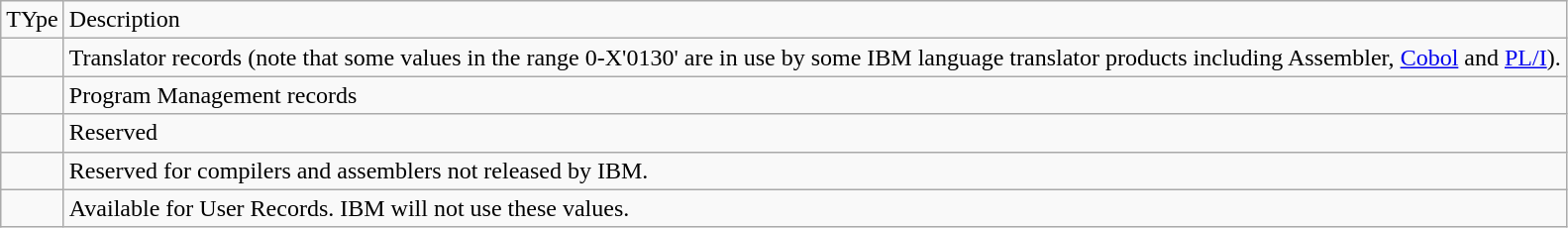<table class="wikitable" border="1">
<tr>
<td>TYpe</td>
<td>Description</td>
</tr>
<tr>
<td></td>
<td>Translator records (note that some values in the range 0-X'0130' are in use by some IBM language translator products including Assembler, <a href='#'>Cobol</a> and <a href='#'>PL/I</a>).</td>
</tr>
<tr>
<td></td>
<td>Program Management records</td>
</tr>
<tr>
<td></td>
<td>Reserved</td>
</tr>
<tr>
<td></td>
<td>Reserved for compilers and assemblers not released by IBM.</td>
</tr>
<tr>
<td></td>
<td>Available for User Records. IBM will not use these values.</td>
</tr>
</table>
